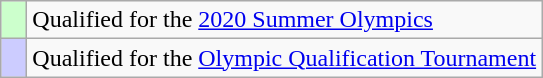<table class="wikitable" style="text-align: left;">
<tr>
<td width=10px bgcolor=#ccffcc></td>
<td>Qualified for the <a href='#'>2020 Summer Olympics</a></td>
</tr>
<tr>
<td width=10px bgcolor=#ccccff></td>
<td>Qualified for the <a href='#'>Olympic Qualification Tournament</a></td>
</tr>
</table>
